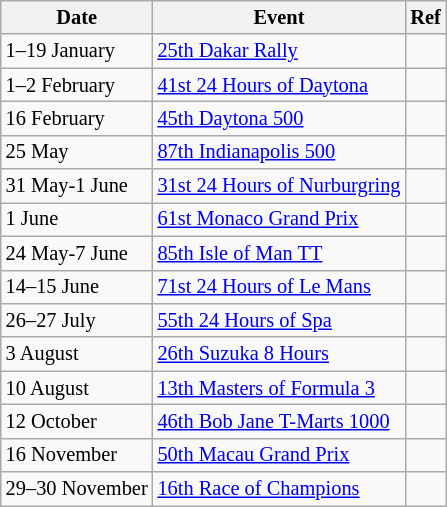<table class="wikitable" style="font-size: 85%">
<tr>
<th>Date</th>
<th>Event</th>
<th>Ref</th>
</tr>
<tr>
<td>1–19 January</td>
<td><a href='#'>25th Dakar Rally</a></td>
<td></td>
</tr>
<tr>
<td>1–2 February</td>
<td><a href='#'>41st 24 Hours of Daytona</a></td>
<td></td>
</tr>
<tr>
<td>16 February</td>
<td><a href='#'>45th Daytona 500</a></td>
<td></td>
</tr>
<tr>
<td>25 May</td>
<td><a href='#'>87th Indianapolis 500</a></td>
<td></td>
</tr>
<tr>
<td>31 May-1 June</td>
<td><a href='#'>31st 24 Hours of Nurburgring</a></td>
<td></td>
</tr>
<tr>
<td>1 June</td>
<td><a href='#'>61st Monaco Grand Prix</a></td>
<td></td>
</tr>
<tr>
<td>24 May-7 June</td>
<td><a href='#'>85th Isle of Man TT</a></td>
<td></td>
</tr>
<tr>
<td>14–15 June</td>
<td><a href='#'>71st 24 Hours of Le Mans</a></td>
<td></td>
</tr>
<tr>
<td>26–27 July</td>
<td><a href='#'>55th 24 Hours of Spa</a></td>
<td></td>
</tr>
<tr>
<td>3 August</td>
<td><a href='#'>26th Suzuka 8 Hours</a></td>
<td></td>
</tr>
<tr>
<td>10 August</td>
<td><a href='#'>13th Masters of Formula 3</a></td>
<td></td>
</tr>
<tr>
<td>12 October</td>
<td><a href='#'>46th Bob Jane T-Marts 1000</a></td>
<td></td>
</tr>
<tr>
<td>16 November</td>
<td><a href='#'>50th Macau Grand Prix</a></td>
<td></td>
</tr>
<tr>
<td>29–30 November</td>
<td><a href='#'>16th Race of Champions</a></td>
<td></td>
</tr>
</table>
